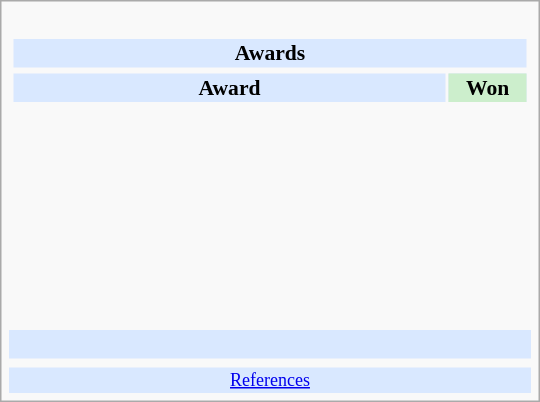<table class="infobox" style="width: 25em; text-align: left; font-size: 90%; vertical-align: middle;">
<tr>
<td colspan=3><br><table class="collapsible collapsed" width=100%>
<tr>
<th colspan=3 style="background-color: #D9E8FF; text-align: center;">Awards</th>
</tr>
<tr>
</tr>
<tr style="background:#d9e8ff; text-align:center;">
<td style="text-align:center;"><strong>Award</strong></td>
<td style="text-align:center; background:#cec; text-size:0.9em; width:50px;"><strong>Won</strong></td>
</tr>
<tr>
<td style="text-align:center;"><br></td>
<td></td>
</tr>
<tr>
<td style="text-align:center;"><br></td>
<td></td>
</tr>
<tr>
<td style="text-align:center;"><br></td>
<td></td>
</tr>
<tr>
<td style="text-align:center;"><br></td>
<td></td>
</tr>
<tr>
<td style="text-align:center;"><br></td>
<td></td>
</tr>
<tr>
<td style="text-align:center;"><br></td>
<td></td>
</tr>
<tr>
<td style="text-align:center;"><br></td>
<td></td>
</tr>
</table>
</td>
</tr>
<tr style="background:#d9e8ff;">
<td style="text-align:center;" colspan="3"><br></td>
</tr>
<tr>
<td></td>
<td></td>
</tr>
<tr style="background:#d9e8ff;">
<td colspan="3" style="font-size: smaller; text-align:center;"><a href='#'>References</a></td>
</tr>
</table>
